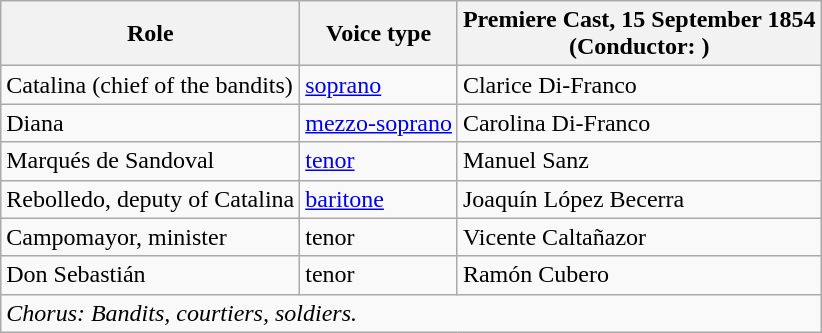<table class="wikitable">
<tr>
<th>Role</th>
<th>Voice type</th>
<th>Premiere Cast, 15 September 1854<br>(Conductor: )</th>
</tr>
<tr>
<td>Catalina (chief of the bandits)</td>
<td><a href='#'>soprano</a></td>
<td>Clarice Di-Franco</td>
</tr>
<tr>
<td>Diana</td>
<td><a href='#'>mezzo-soprano</a></td>
<td>Carolina Di-Franco</td>
</tr>
<tr>
<td>Marqués de Sandoval</td>
<td><a href='#'>tenor</a></td>
<td>Manuel Sanz</td>
</tr>
<tr>
<td>Rebolledo, deputy of Catalina</td>
<td><a href='#'>baritone</a></td>
<td>Joaquín López Becerra</td>
</tr>
<tr>
<td>Campomayor, minister</td>
<td>tenor</td>
<td>Vicente Caltañazor</td>
</tr>
<tr>
<td>Don Sebastián</td>
<td>tenor</td>
<td>Ramón Cubero</td>
</tr>
<tr>
<td colspan="3"><em>Chorus: Bandits, courtiers, soldiers.</em></td>
</tr>
</table>
